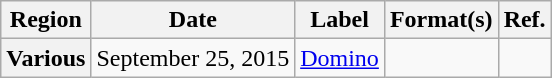<table class="wikitable plainrowheaders">
<tr>
<th scope="col">Region</th>
<th scope="col">Date</th>
<th scope="col">Label</th>
<th scope="col">Format(s)</th>
<th scope="col">Ref.</th>
</tr>
<tr>
<th scope="row">Various</th>
<td>September 25, 2015</td>
<td><a href='#'>Domino</a></td>
<td></td>
<td></td>
</tr>
</table>
